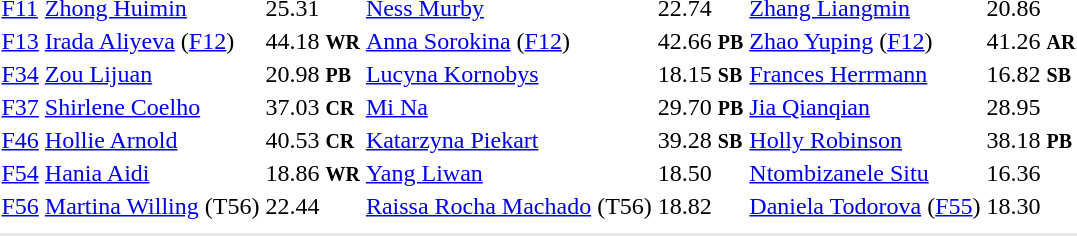<table>
<tr>
<td><a href='#'>F11</a></td>
<td><a href='#'>Zhong Huimin</a><br></td>
<td>25.31</td>
<td><a href='#'>Ness Murby</a><br></td>
<td>22.74</td>
<td><a href='#'>Zhang Liangmin</a><br></td>
<td>20.86</td>
</tr>
<tr>
<td><a href='#'>F13</a></td>
<td><a href='#'>Irada Aliyeva</a> (<a href='#'>F12</a>)<br></td>
<td>44.18 <small><strong>WR</strong></small></td>
<td><a href='#'>Anna Sorokina</a> (<a href='#'>F12</a>)<br></td>
<td>42.66 <small><strong>PB</strong></small></td>
<td><a href='#'>Zhao Yuping</a> (<a href='#'>F12</a>)<br></td>
<td>41.26 <small><strong>AR</strong></small></td>
</tr>
<tr>
<td><a href='#'>F34</a></td>
<td><a href='#'>Zou Lijuan</a><br></td>
<td>20.98 <small><strong>PB</strong></small></td>
<td><a href='#'>Lucyna Kornobys</a><br></td>
<td>18.15 <small><strong>SB</strong></small></td>
<td><a href='#'>Frances Herrmann</a><br></td>
<td>16.82 <small><strong>SB</strong></small></td>
</tr>
<tr>
<td><a href='#'>F37</a></td>
<td><a href='#'>Shirlene Coelho</a><br></td>
<td>37.03 <small><strong>CR</strong></small></td>
<td><a href='#'>Mi Na</a><br></td>
<td>29.70 <small><strong>PB</strong></small></td>
<td><a href='#'>Jia Qianqian</a><br></td>
<td>28.95</td>
</tr>
<tr>
<td><a href='#'>F46</a></td>
<td><a href='#'>Hollie Arnold</a><br></td>
<td>40.53 <small><strong>CR</strong></small></td>
<td><a href='#'>Katarzyna Piekart</a><br></td>
<td>39.28 <small><strong>SB</strong></small></td>
<td><a href='#'>Holly Robinson</a><br></td>
<td>38.18 <small><strong>PB</strong></small></td>
</tr>
<tr>
<td><a href='#'>F54</a></td>
<td><a href='#'>Hania Aidi</a><br></td>
<td>18.86 <small><strong>WR</strong></small></td>
<td><a href='#'>Yang Liwan</a><br></td>
<td>18.50</td>
<td><a href='#'>Ntombizanele Situ</a><br></td>
<td>16.36</td>
</tr>
<tr>
<td><a href='#'>F56</a></td>
<td><a href='#'>Martina Willing</a> (T56)<br></td>
<td>22.44</td>
<td><a href='#'>Raissa Rocha Machado</a> (T56)<br></td>
<td>18.82</td>
<td><a href='#'>Daniela Todorova</a> (<a href='#'>F55</a>)<br></td>
<td>18.30</td>
</tr>
<tr>
<td colspan=7></td>
</tr>
<tr>
</tr>
<tr bgcolor= e8e8e8>
<td colspan=7></td>
</tr>
</table>
